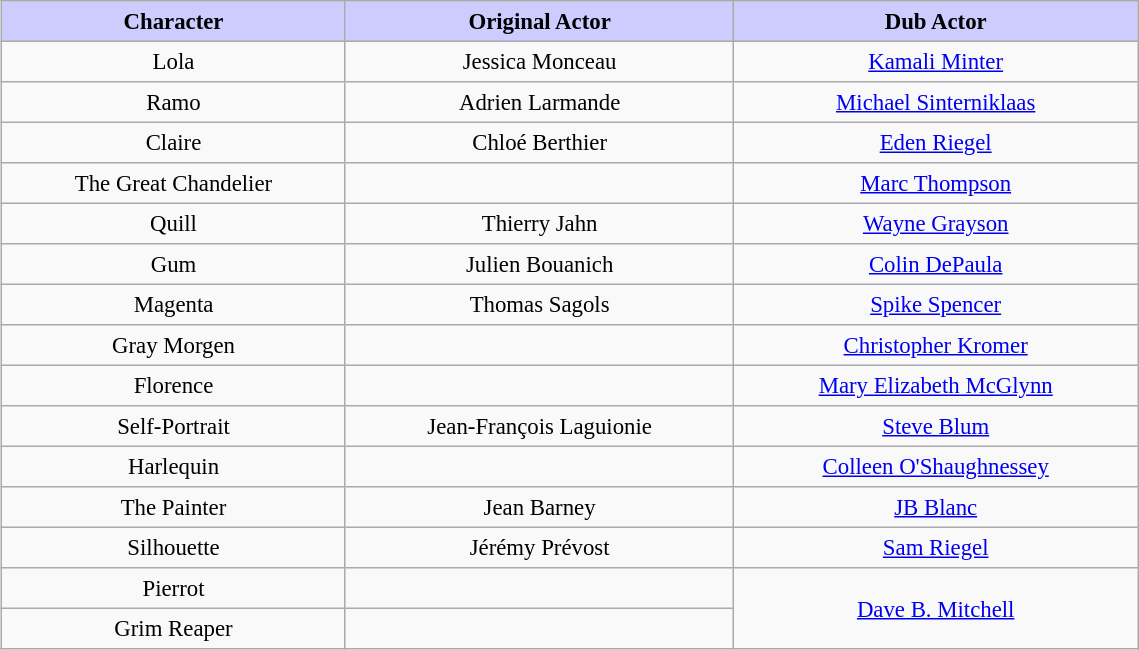<table width="60%" border="2" cellpadding="4" cellspacing="0" style="margin: 0.5em 0.5em 0.5em 1em; padding: 0.5em; background: #f9f9f9; border: 1px #aaa solid; border-collapse: collapse; font-size: 95%; text-align: center;">
<tr style="background: #ccf;">
<th>Character</th>
<th>Original Actor</th>
<th>Dub Actor</th>
</tr>
<tr>
<td>Lola</td>
<td>Jessica Monceau</td>
<td><a href='#'>Kamali Minter</a></td>
</tr>
<tr>
<td>Ramo</td>
<td>Adrien Larmande</td>
<td><a href='#'>Michael Sinterniklaas</a></td>
</tr>
<tr>
<td>Claire</td>
<td>Chloé Berthier</td>
<td><a href='#'>Eden Riegel</a></td>
</tr>
<tr>
<td>The Great Chandelier</td>
<td></td>
<td><a href='#'>Marc Thompson</a></td>
</tr>
<tr>
<td>Quill</td>
<td>Thierry Jahn</td>
<td><a href='#'>Wayne Grayson</a></td>
</tr>
<tr>
<td>Gum</td>
<td>Julien Bouanich</td>
<td><a href='#'>Colin DePaula</a></td>
</tr>
<tr>
<td>Magenta</td>
<td>Thomas Sagols</td>
<td><a href='#'>Spike Spencer</a></td>
</tr>
<tr>
<td>Gray Morgen</td>
<td></td>
<td><a href='#'>Christopher Kromer</a></td>
</tr>
<tr>
<td>Florence</td>
<td></td>
<td><a href='#'>Mary Elizabeth McGlynn</a></td>
</tr>
<tr>
<td>Self-Portrait</td>
<td>Jean-François Laguionie</td>
<td><a href='#'>Steve Blum</a></td>
</tr>
<tr>
<td>Harlequin</td>
<td></td>
<td><a href='#'>Colleen O'Shaughnessey</a></td>
</tr>
<tr>
<td>The Painter</td>
<td>Jean Barney</td>
<td><a href='#'>JB Blanc</a></td>
</tr>
<tr>
<td>Silhouette</td>
<td>Jérémy Prévost</td>
<td><a href='#'>Sam Riegel</a></td>
</tr>
<tr>
<td>Pierrot</td>
<td></td>
<td rowspan="2"><a href='#'>Dave B. Mitchell</a></td>
</tr>
<tr>
<td>Grim Reaper</td>
<td></td>
</tr>
</table>
